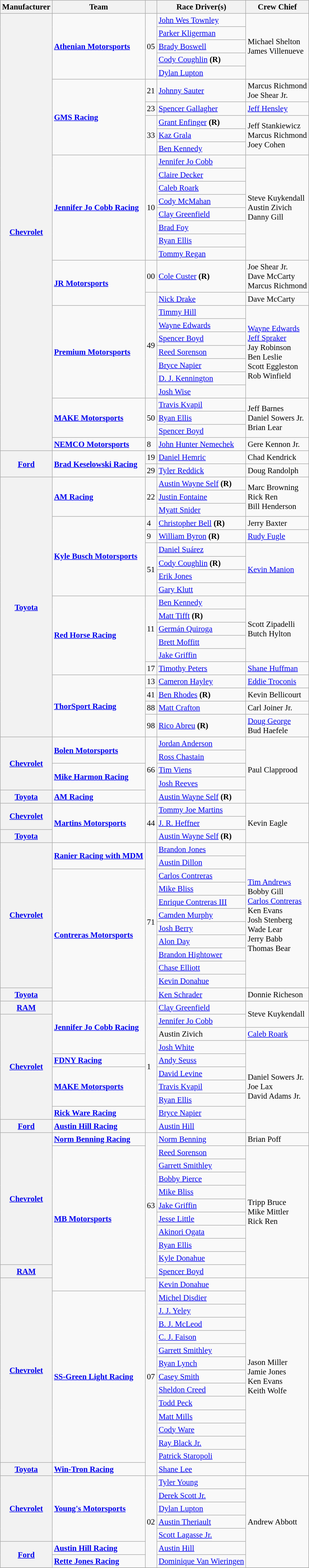<table class="wikitable" style="font-size: 95%;">
<tr>
<th>Manufacturer</th>
<th>Team</th>
<th></th>
<th>Race Driver(s)</th>
<th>Crew Chief</th>
</tr>
<tr>
<th rowspan=31><a href='#'>Chevrolet</a></th>
<td rowspan=5><strong><a href='#'>Athenian Motorsports</a></strong></td>
<td rowspan=5>05</td>
<td><a href='#'>John Wes Townley</a> <small></small> </td>
<td rowspan=5>Michael Shelton <small></small> <br> James Villenueve <small></small></td>
</tr>
<tr>
<td><a href='#'>Parker Kligerman</a> <small></small></td>
</tr>
<tr>
<td><a href='#'>Brady Boswell</a> <small></small></td>
</tr>
<tr>
<td><a href='#'>Cody Coughlin</a>  <strong>(R)</strong> <small></small></td>
</tr>
<tr>
<td><a href='#'>Dylan Lupton</a> <small></small></td>
</tr>
<tr>
<td rowspan=5><strong><a href='#'>GMS Racing</a></strong></td>
<td>21</td>
<td><a href='#'>Johnny Sauter</a></td>
<td>Marcus Richmond <small></small> <br> Joe Shear Jr. <small></small></td>
</tr>
<tr>
<td>23</td>
<td><a href='#'>Spencer Gallagher</a></td>
<td><a href='#'>Jeff Hensley</a></td>
</tr>
<tr>
<td rowspan=3>33</td>
<td><a href='#'>Grant Enfinger</a> <strong>(R)</strong> <small></small></td>
<td rowspan=3>Jeff Stankiewicz <small></small> <br> Marcus Richmond <small></small> <br> Joey Cohen <small></small></td>
</tr>
<tr>
<td><a href='#'>Kaz Grala</a> <small></small></td>
</tr>
<tr>
<td><a href='#'>Ben Kennedy</a> <small></small></td>
</tr>
<tr>
<td rowspan=8><strong><a href='#'>Jennifer Jo Cobb Racing</a></strong></td>
<td rowspan=8>10</td>
<td><a href='#'>Jennifer Jo Cobb</a> <small></small></td>
<td rowspan=8>Steve Kuykendall <small>  </small> <br> Austin Zivich <small></small><br>Danny Gill <small></small></td>
</tr>
<tr>
<td><a href='#'>Claire Decker</a> <small></small></td>
</tr>
<tr>
<td><a href='#'>Caleb Roark</a> <small></small></td>
</tr>
<tr>
<td><a href='#'>Cody McMahan</a> <small></small></td>
</tr>
<tr>
<td><a href='#'>Clay Greenfield</a> <small></small> </td>
</tr>
<tr>
<td><a href='#'>Brad Foy</a> <small></small></td>
</tr>
<tr>
<td><a href='#'>Ryan Ellis</a> <small></small></td>
</tr>
<tr>
<td><a href='#'>Tommy Regan</a> <small></small></td>
</tr>
<tr>
<td rowspan=2><strong><a href='#'>JR Motorsports</a></strong></td>
<td>00</td>
<td><a href='#'>Cole Custer</a>  <strong>(R)</strong></td>
<td>Joe Shear Jr.  <small></small> <br> Dave McCarty <small></small> <br> Marcus Richmond <small></small></td>
</tr>
<tr>
<td rowspan=8>49</td>
<td><a href='#'>Nick Drake</a> <small> </small> </td>
<td>Dave McCarty</td>
</tr>
<tr>
<td rowspan=7><strong><a href='#'>Premium Motorsports</a></strong></td>
<td><a href='#'>Timmy Hill</a> <small></small></td>
<td rowspan=7><a href='#'>Wayne Edwards</a> <small></small> <br><a href='#'>Jeff Spraker</a> <small></small> <br> Jay Robinson <small></small> <br> Ben Leslie <small></small>  <br> Scott Eggleston <small></small><br>Rob Winfield <small></small></td>
</tr>
<tr>
<td><a href='#'>Wayne Edwards</a> <small></small></td>
</tr>
<tr>
<td><a href='#'>Spencer Boyd</a> <small></small></td>
</tr>
<tr>
<td><a href='#'>Reed Sorenson</a> <small></small></td>
</tr>
<tr>
<td><a href='#'>Bryce Napier</a> <small></small></td>
</tr>
<tr>
<td><a href='#'>D. J. Kennington</a> <small></small></td>
</tr>
<tr>
<td><a href='#'>Josh Wise</a> <small></small></td>
</tr>
<tr>
<td rowspan=3><strong><a href='#'>MAKE Motorsports</a></strong></td>
<td rowspan=3>50</td>
<td><a href='#'>Travis Kvapil</a> <small>  </small> </td>
<td rowspan=3>Jeff Barnes <small>  </small> <br> Daniel Sowers Jr. <small>  </small> <br> Brian Lear <small>  </small></td>
</tr>
<tr>
<td><a href='#'>Ryan Ellis</a> <small>  </small></td>
</tr>
<tr>
<td><a href='#'>Spencer Boyd</a> <small></small></td>
</tr>
<tr>
<td><strong><a href='#'>NEMCO Motorsports</a></strong></td>
<td>8</td>
<td><a href='#'>John Hunter Nemechek</a></td>
<td>Gere Kennon Jr.</td>
</tr>
<tr>
<th rowspan=2><a href='#'>Ford</a></th>
<td rowspan=2><strong><a href='#'>Brad Keselowski Racing</a></strong></td>
<td>19</td>
<td><a href='#'>Daniel Hemric</a></td>
<td>Chad Kendrick</td>
</tr>
<tr>
<td>29</td>
<td><a href='#'>Tyler Reddick</a></td>
<td>Doug Randolph</td>
</tr>
<tr>
<th rowspan=19><a href='#'>Toyota</a></th>
<td rowspan=3><strong><a href='#'>AM Racing</a></strong></td>
<td rowspan=3>22</td>
<td><a href='#'>Austin Wayne Self</a> <strong>(R)</strong> <small></small></td>
<td rowspan=3>Marc Browning <small></small> <br> Rick Ren <small></small> <br> Bill Henderson <small></small></td>
</tr>
<tr>
<td><a href='#'>Justin Fontaine</a> <small></small></td>
</tr>
<tr>
<td><a href='#'>Myatt Snider</a> <small></small></td>
</tr>
<tr>
<td rowspan=6><strong><a href='#'>Kyle Busch Motorsports</a></strong></td>
<td>4</td>
<td><a href='#'>Christopher Bell</a> <strong>(R)</strong></td>
<td>Jerry Baxter</td>
</tr>
<tr>
<td>9</td>
<td><a href='#'>William Byron</a> <strong>(R)</strong></td>
<td><a href='#'>Rudy Fugle</a></td>
</tr>
<tr>
<td rowspan=4>51</td>
<td><a href='#'>Daniel Suárez</a> <small></small></td>
<td rowspan=4><a href='#'>Kevin Manion</a></td>
</tr>
<tr>
<td><a href='#'>Cody Coughlin</a> <strong>(R)</strong> <small></small></td>
</tr>
<tr>
<td><a href='#'>Erik Jones</a> <small></small></td>
</tr>
<tr>
<td><a href='#'>Gary Klutt</a> <small></small></td>
</tr>
<tr>
<td rowspan=6><strong><a href='#'>Red Horse Racing</a></strong></td>
<td rowspan=5>11</td>
<td><a href='#'>Ben Kennedy</a> <small></small></td>
<td rowspan=5>Scott Zipadelli <small></small> <br> Butch Hylton <small></small></td>
</tr>
<tr>
<td><a href='#'>Matt Tifft</a> <strong>(R)</strong> <small></small></td>
</tr>
<tr>
<td><a href='#'>Germán Quiroga</a> <small></small></td>
</tr>
<tr>
<td><a href='#'>Brett Moffitt</a> <small></small></td>
</tr>
<tr>
<td><a href='#'>Jake Griffin</a> <small></small></td>
</tr>
<tr>
<td>17</td>
<td><a href='#'>Timothy Peters</a></td>
<td><a href='#'>Shane Huffman</a></td>
</tr>
<tr>
<td rowspan=4><strong><a href='#'>ThorSport Racing</a></strong></td>
<td>13</td>
<td><a href='#'>Cameron Hayley</a></td>
<td><a href='#'>Eddie Troconis</a></td>
</tr>
<tr>
<td>41</td>
<td><a href='#'>Ben Rhodes</a> <strong>(R)</strong></td>
<td>Kevin Bellicourt</td>
</tr>
<tr>
<td>88</td>
<td><a href='#'>Matt Crafton</a></td>
<td>Carl Joiner Jr.</td>
</tr>
<tr>
<td>98</td>
<td><a href='#'>Rico Abreu</a> <strong>(R)</strong></td>
<td><a href='#'>Doug George</a> <small></small> <br> Bud Haefele <small></small></td>
</tr>
<tr>
<th rowspan=4><a href='#'>Chevrolet</a></th>
<td rowspan=2><strong><a href='#'>Bolen Motorsports</a></strong></td>
<td rowspan=5>66</td>
<td><a href='#'>Jordan Anderson</a> <small></small></td>
<td rowspan=5>Paul Clapprood</td>
</tr>
<tr>
<td><a href='#'>Ross Chastain</a> <small></small></td>
</tr>
<tr>
<td rowspan=2><strong><a href='#'>Mike Harmon Racing</a></strong></td>
<td><a href='#'>Tim Viens</a> <small></small></td>
</tr>
<tr>
<td><a href='#'>Josh Reeves</a> <small></small></td>
</tr>
<tr>
<th><a href='#'>Toyota</a></th>
<td><strong><a href='#'>AM Racing</a></strong></td>
<td><a href='#'>Austin Wayne Self</a>  <strong>(R)</strong> <small></small></td>
</tr>
<tr>
<th rowspan=2><a href='#'>Chevrolet</a></th>
<td rowspan=3><strong><a href='#'>Martins Motorsports</a></strong></td>
<td rowspan=3>44</td>
<td><a href='#'>Tommy Joe Martins</a> <small></small></td>
<td rowspan=3>Kevin Eagle</td>
</tr>
<tr>
<td><a href='#'>J. R. Heffner</a> <small></small></td>
</tr>
<tr>
<th><a href='#'>Toyota</a></th>
<td><a href='#'>Austin Wayne Self</a>  <strong>(R)</strong> <small></small> </td>
</tr>
<tr>
<th rowspan=11><a href='#'>Chevrolet</a></th>
<td rowspan=2><strong><a href='#'>Ranier Racing with MDM</a></strong> </td>
<td rowspan=12>71</td>
<td><a href='#'>Brandon Jones</a> <small> </small></td>
<td rowspan=11><a href='#'>Tim Andrews</a> <small></small> <br> Bobby Gill <small></small> <br> <a href='#'>Carlos Contreras</a> <small></small> <br> Ken Evans  <small></small><br>Josh Stenberg <small></small><br>Wade Lear <small></small><br>Jerry Babb <small></small><br>Thomas Bear <small></small></td>
</tr>
<tr>
<td><a href='#'>Austin Dillon</a> <small> </small></td>
</tr>
<tr>
<td rowspan=10><strong><a href='#'>Contreras Motorsports</a></strong></td>
<td><a href='#'>Carlos Contreras</a> <small></small></td>
</tr>
<tr>
<td><a href='#'>Mike Bliss</a> <small> </small></td>
</tr>
<tr>
<td><a href='#'>Enrique Contreras III</a> <small></small></td>
</tr>
<tr>
<td><a href='#'>Camden Murphy</a> <small></small> </td>
</tr>
<tr>
<td><a href='#'>Josh Berry</a> <small></small></td>
</tr>
<tr>
<td><a href='#'>Alon Day</a> <small></small></td>
</tr>
<tr>
<td><a href='#'>Brandon Hightower</a> <small></small></td>
</tr>
<tr>
<td><a href='#'>Chase Elliott</a> <small></small></td>
</tr>
<tr>
<td><a href='#'>Kevin Donahue</a> <small></small></td>
</tr>
<tr>
<th><a href='#'>Toyota</a></th>
<td><a href='#'>Ken Schrader</a> <small></small></td>
<td>Donnie Richeson</td>
</tr>
<tr>
<th><a href='#'>RAM</a></th>
<td rowspan=4><strong><a href='#'>Jennifer Jo Cobb Racing</a></strong> </td>
<td rowspan=10>1</td>
<td><a href='#'>Clay Greenfield</a>  <small>  </small></td>
<td rowspan=2>Steve Kuykendall</td>
</tr>
<tr>
<th rowspan=8><a href='#'>Chevrolet</a></th>
<td><a href='#'>Jennifer Jo Cobb</a> <small>  </small></td>
</tr>
<tr>
<td>Austin Zivich</td>
<td><a href='#'>Caleb Roark</a> <small></small> </td>
</tr>
<tr>
<td><a href='#'>Josh White</a> <small></small></td>
<td rowspan=7>Daniel Sowers Jr. <small>  </small> <br> Joe Lax <small>  </small> <br> David Adams Jr. <small>  </small></td>
</tr>
<tr>
<td><strong><a href='#'>FDNY Racing</a></strong></td>
<td><a href='#'>Andy Seuss</a>  <small>  </small> </td>
</tr>
<tr>
<td rowspan=3><strong><a href='#'>MAKE Motorsports</a></strong></td>
<td><a href='#'>David Levine</a> <small>  </small></td>
</tr>
<tr>
<td><a href='#'>Travis Kvapil</a> <small>  </small></td>
</tr>
<tr>
<td><a href='#'>Ryan Ellis</a>  <small>  </small></td>
</tr>
<tr>
<td><strong><a href='#'>Rick Ware Racing</a></strong></td>
<td><a href='#'>Bryce Napier</a> <small>  </small> </td>
</tr>
<tr>
<th><a href='#'>Ford</a></th>
<td><strong><a href='#'>Austin Hill Racing</a></strong></td>
<td><a href='#'>Austin Hill</a> <small></small> </td>
</tr>
<tr>
<th rowspan=10><a href='#'>Chevrolet</a></th>
<td><strong><a href='#'>Norm Benning Racing</a></strong></td>
<td rowspan=11>63</td>
<td><a href='#'>Norm Benning</a> <small></small> </td>
<td>Brian Poff</td>
</tr>
<tr>
<td rowspan=11><strong><a href='#'>MB Motorsports</a></strong></td>
<td><a href='#'>Reed Sorenson</a> <small></small></td>
<td rowspan=10>Tripp Bruce <small></small> <br> Mike Mittler <small></small> <br> Rick Ren <small></small></td>
</tr>
<tr>
<td><a href='#'>Garrett Smithley</a> <small></small></td>
</tr>
<tr>
<td><a href='#'>Bobby Pierce</a> <small></small></td>
</tr>
<tr>
<td><a href='#'>Mike Bliss</a> <small></small></td>
</tr>
<tr>
<td><a href='#'>Jake Griffin</a> <small></small></td>
</tr>
<tr>
<td><a href='#'>Jesse Little</a> <small></small></td>
</tr>
<tr>
<td><a href='#'>Akinori Ogata</a> <small></small></td>
</tr>
<tr>
<td><a href='#'>Ryan Ellis</a> <small></small></td>
</tr>
<tr>
<td><a href='#'>Kyle Donahue</a> <small></small></td>
</tr>
<tr>
<th><a href='#'>RAM</a></th>
<td><a href='#'>Spencer Boyd</a> <small></small></td>
</tr>
<tr>
<th rowspan=14><a href='#'>Chevrolet</a></th>
<td rowspan=15>07</td>
<td><a href='#'>Kevin Donahue</a> <small></small> </td>
<td rowspan=15>Jason Miller <small>   </small> <br> Jamie Jones <small>  </small> <br> Ken Evans <small>   </small> <br> Keith Wolfe <small></small></td>
</tr>
<tr>
<td rowspan=13><strong><a href='#'>SS-Green Light Racing</a></strong></td>
<td><a href='#'>Michel Disdier</a> <small>   </small></td>
</tr>
<tr>
<td><a href='#'>J. J. Yeley</a> <small></small></td>
</tr>
<tr>
<td><a href='#'>B. J. McLeod</a> <small>  </small></td>
</tr>
<tr>
<td><a href='#'>C. J. Faison</a> <small></small></td>
</tr>
<tr>
<td><a href='#'>Garrett Smithley</a> <small></small></td>
</tr>
<tr>
<td><a href='#'>Ryan Lynch</a> <small></small></td>
</tr>
<tr>
<td><a href='#'>Casey Smith</a> <small></small></td>
</tr>
<tr>
<td><a href='#'>Sheldon Creed</a> <small></small></td>
</tr>
<tr>
<td><a href='#'>Todd Peck</a> <small></small> </td>
</tr>
<tr>
<td><a href='#'>Matt Mills</a> <small></small></td>
</tr>
<tr>
<td><a href='#'>Cody Ware</a> <small></small></td>
</tr>
<tr>
<td><a href='#'>Ray Black Jr.</a> <small></small></td>
</tr>
<tr>
<td><a href='#'>Patrick Staropoli</a> <small></small> </td>
</tr>
<tr>
<th><a href='#'>Toyota</a></th>
<td><strong><a href='#'>Win-Tron Racing</a></strong></td>
<td><a href='#'>Shane Lee</a> <small> </small> </td>
</tr>
<tr>
<th rowspan=5><a href='#'>Chevrolet</a></th>
<td rowspan=5><strong><a href='#'>Young's Motorsports</a></strong></td>
<td rowspan=7>02</td>
<td><a href='#'>Tyler Young</a> <small></small></td>
<td rowspan=7>Andrew Abbott</td>
</tr>
<tr>
<td><a href='#'>Derek Scott Jr.</a> <small></small></td>
</tr>
<tr>
<td><a href='#'>Dylan Lupton</a> <small></small></td>
</tr>
<tr>
<td><a href='#'>Austin Theriault</a> <small></small></td>
</tr>
<tr>
<td><a href='#'>Scott Lagasse Jr.</a> <small></small></td>
</tr>
<tr>
<th rowspan=2><a href='#'>Ford</a></th>
<td><strong><a href='#'>Austin Hill Racing</a></strong></td>
<td><a href='#'>Austin Hill</a> <small></small> </td>
</tr>
<tr>
<td><strong><a href='#'>Rette Jones Racing</a></strong></td>
<td><a href='#'>Dominique Van Wieringen</a> <small></small> </td>
</tr>
<tr>
</tr>
</table>
